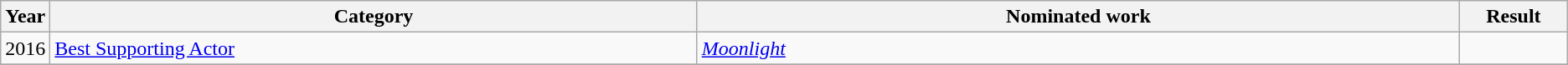<table class=wikitable>
<tr>
<th scope="col" style="width:1em;">Year</th>
<th scope="col" style="width:33em;">Category</th>
<th scope="col" style="width:39em;">Nominated work</th>
<th scope="col" style="width:5em;">Result</th>
</tr>
<tr>
<td>2016</td>
<td><a href='#'>Best Supporting Actor</a></td>
<td><em><a href='#'>Moonlight</a></em></td>
<td></td>
</tr>
<tr>
</tr>
</table>
